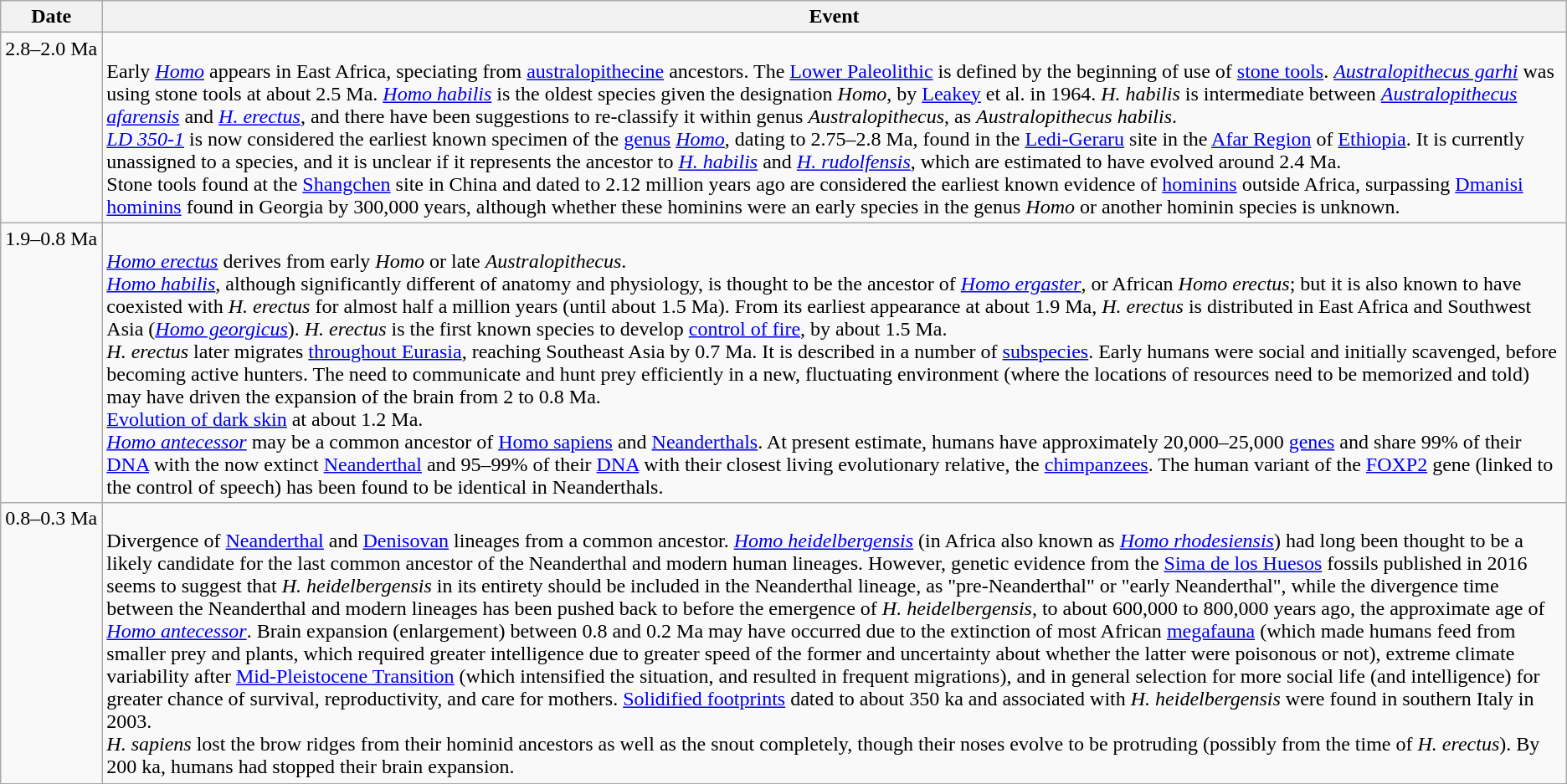<table class="wikitable">
<tr>
<th scope="col">Date</th>
<th scope="col">Event</th>
</tr>
<tr>
<td style="vertical-align: top; text-align: right; white-space: nowrap;">2.8–2.0 Ma</td>
<td><br>Early <em><a href='#'>Homo</a></em> appears in East Africa,   speciating from <a href='#'>australopithecine</a> ancestors.
The <a href='#'>Lower Paleolithic</a> is defined by the beginning of use of <a href='#'>stone tools</a>.
<em><a href='#'>Australopithecus garhi</a></em> was using stone tools at about 2.5 Ma.
<em><a href='#'>Homo habilis</a></em> is the oldest species given the designation <em>Homo</em>, by <a href='#'>Leakey</a> et al. in 1964.
<em>H. habilis</em> is  intermediate between <em><a href='#'>Australopithecus afarensis</a></em> and <em><a href='#'>H. erectus</a></em>, and there have been suggestions to re-classify it within genus <em>Australopithecus</em>, as <em>Australopithecus habilis</em>.<br><em><a href='#'>LD 350-1</a></em> is now considered the earliest known specimen of the <a href='#'>genus</a> <em><a href='#'>Homo</a></em>, dating to 2.75–2.8 Ma, found in the <a href='#'>Ledi-Geraru</a> site in the <a href='#'>Afar Region</a> of <a href='#'>Ethiopia</a>. It is currently unassigned to a species, and it is unclear if it represents the ancestor to <em><a href='#'>H. habilis</a></em> and <em><a href='#'>H. rudolfensis</a></em>, which are estimated to have evolved around 2.4 Ma.<br>Stone tools found at the <a href='#'>Shangchen</a> site in China and dated to 2.12 million years ago are considered the earliest known evidence of <a href='#'>hominins</a> outside Africa, surpassing <a href='#'>Dmanisi hominins</a> found in Georgia by 300,000 years, although whether these hominins  were an early species in the genus <em>Homo</em> or another hominin species is unknown.
</td>
</tr>
<tr>
<td style="vertical-align: top; text-align: right; white-space: nowrap;">1.9–0.8 Ma</td>
<td><br><em><a href='#'>Homo erectus</a></em>  derives from early <em>Homo</em> or late <em>Australopithecus</em>.<br><em><a href='#'>Homo habilis</a></em>, although significantly different of anatomy and physiology, is thought to be the ancestor of <em><a href='#'>Homo ergaster</a></em>, or African <em>Homo erectus</em>; but it is also known to have coexisted with <em>H. erectus</em> for almost half a million years (until about 1.5 Ma).
From its earliest appearance at about 1.9 Ma, <em>H. erectus</em> is distributed in East Africa and Southwest Asia (<em><a href='#'>Homo georgicus</a></em>). 
<em>H. erectus</em> is  the first known species to develop <a href='#'>control of fire</a>, by about 1.5 Ma.<br><em>H. erectus</em> later migrates <a href='#'>throughout Eurasia</a>, reaching Southeast Asia by 0.7 Ma.
It is described in a number of <a href='#'>subspecies</a>. Early humans were social and initially scavenged, before becoming active hunters. The need to communicate and hunt prey efficiently in a new, fluctuating environment (where the locations of resources need to be memorized and told) may have driven the expansion of the brain from 2 to 0.8 Ma.<br><a href='#'>Evolution of dark skin</a> at about 1.2 Ma.<br><em><a href='#'>Homo antecessor</a></em> may be a common ancestor of <a href='#'>Homo sapiens</a> and <a href='#'>Neanderthals</a>. At present estimate, humans have approximately 20,000–25,000 <a href='#'>genes</a> and share 99% of their <a href='#'>DNA</a> with the now extinct <a href='#'>Neanderthal</a> and 95–99% of their <a href='#'>DNA</a> with their closest living evolutionary relative, the <a href='#'>chimpanzees</a>.  The human variant of the <a href='#'>FOXP2</a> gene (linked to the control of speech) has been found to be identical in Neanderthals.</td>
</tr>
<tr>
<td style="vertical-align: top; text-align: right; white-space: nowrap;">0.8–0.3 Ma</td>
<td><br>Divergence of <a href='#'>Neanderthal</a> and <a href='#'>Denisovan</a> lineages from a common ancestor.
<em><a href='#'>Homo heidelbergensis</a></em> (in Africa also known as <em><a href='#'>Homo rhodesiensis</a></em>) had long been thought to be a likely candidate for the last common ancestor of the Neanderthal and modern human lineages.
However, genetic evidence from the <a href='#'>Sima de los Huesos</a> fossils published in 2016 seems to suggest that <em>H. heidelbergensis</em> in its entirety should be included in the Neanderthal lineage, as "pre-Neanderthal" or "early Neanderthal", while the divergence time between the Neanderthal and modern lineages has been pushed back to before the emergence of <em>H. heidelbergensis</em>, to about 600,000 to 800,000 years ago, the approximate age of <em><a href='#'>Homo antecessor</a></em>. Brain expansion (enlargement) between 0.8 and 0.2 Ma may have occurred due to the extinction of most African <a href='#'>megafauna</a> (which made humans feed from smaller prey and plants, which required greater intelligence due to greater speed of the former and uncertainty about whether the latter were poisonous or not), extreme climate variability after <a href='#'>Mid-Pleistocene Transition</a> (which intensified the situation, and resulted in frequent migrations), and in general selection for more social life (and intelligence) for greater chance of survival, reproductivity, and care for mothers. <a href='#'>Solidified footprints</a> dated to about 350 ka and associated with <em>H. heidelbergensis</em> were found in  southern Italy in 2003.<br><em>H. sapiens</em> lost the brow ridges from their hominid ancestors as well as the snout completely, though their noses evolve to be protruding (possibly from the time of <em>H. erectus</em>). By 200 ka, humans had stopped their brain expansion.</td>
</tr>
<tr>
</tr>
</table>
